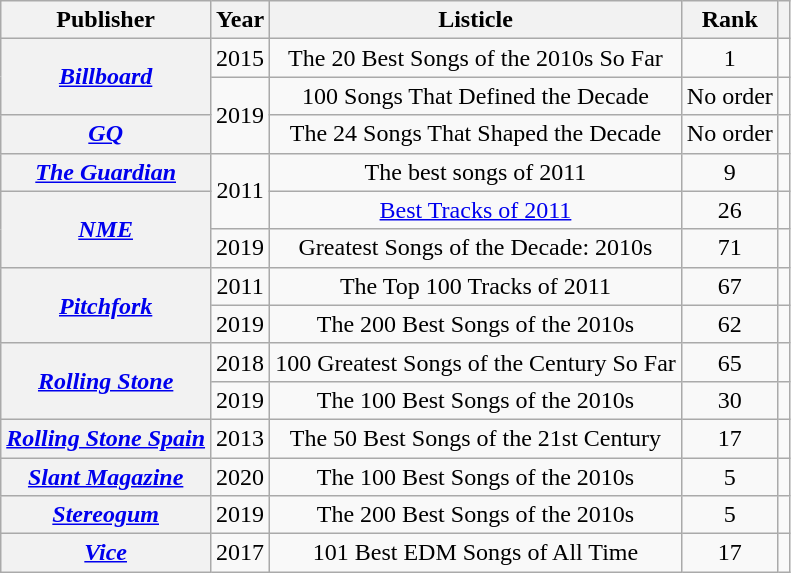<table class="wikitable plainrowheaders sortable" style="text-align:center">
<tr>
<th scope="col">Publisher</th>
<th scope="col">Year</th>
<th scope="col">Listicle</th>
<th scope="col">Rank</th>
<th class="unsortable"></th>
</tr>
<tr>
<th rowspan="2" scope="row"><em><a href='#'>Billboard</a></em></th>
<td>2015</td>
<td>The 20 Best Songs of the 2010s So Far</td>
<td>1</td>
<td></td>
</tr>
<tr>
<td rowspan="2">2019</td>
<td>100 Songs That Defined the Decade</td>
<td>No order</td>
<td></td>
</tr>
<tr>
<th scope="row"><em><a href='#'>GQ</a></em></th>
<td>The 24 Songs That Shaped the Decade</td>
<td>No order</td>
<td></td>
</tr>
<tr>
<th scope="row"><em><a href='#'>The Guardian</a></em></th>
<td rowspan="2">2011</td>
<td>The best songs of 2011</td>
<td>9</td>
<td></td>
</tr>
<tr>
<th rowspan="2" scope="row"><em><a href='#'>NME</a></em></th>
<td><a href='#'>Best Tracks of 2011</a></td>
<td>26</td>
<td></td>
</tr>
<tr>
<td>2019</td>
<td>Greatest Songs of the Decade: 2010s</td>
<td>71</td>
<td></td>
</tr>
<tr>
<th rowspan="2" scope="row"><em><a href='#'>Pitchfork</a></em></th>
<td>2011</td>
<td>The Top 100 Tracks of 2011</td>
<td>67</td>
<td></td>
</tr>
<tr>
<td>2019</td>
<td>The 200 Best Songs of the 2010s</td>
<td>62</td>
<td></td>
</tr>
<tr>
<th scope="row" rowspan="2"><em><a href='#'>Rolling Stone</a></em></th>
<td>2018</td>
<td>100 Greatest Songs of the Century So Far</td>
<td>65</td>
<td></td>
</tr>
<tr>
<td>2019</td>
<td>The 100 Best Songs of the 2010s</td>
<td>30</td>
<td></td>
</tr>
<tr>
<th scope="row"><em><a href='#'>Rolling Stone Spain</a></em></th>
<td>2013</td>
<td>The 50 Best Songs of the 21st Century</td>
<td>17</td>
<td></td>
</tr>
<tr>
<th scope="row"><em><a href='#'>Slant Magazine</a></em></th>
<td>2020</td>
<td>The 100 Best Songs of the 2010s</td>
<td>5</td>
<td></td>
</tr>
<tr>
<th scope="row"><em><a href='#'>Stereogum</a></em></th>
<td>2019</td>
<td>The 200 Best Songs of the 2010s</td>
<td>5</td>
<td></td>
</tr>
<tr>
<th scope="row"><em><a href='#'>Vice</a></em></th>
<td>2017</td>
<td>101 Best EDM Songs of All Time</td>
<td>17</td>
<td></td>
</tr>
</table>
